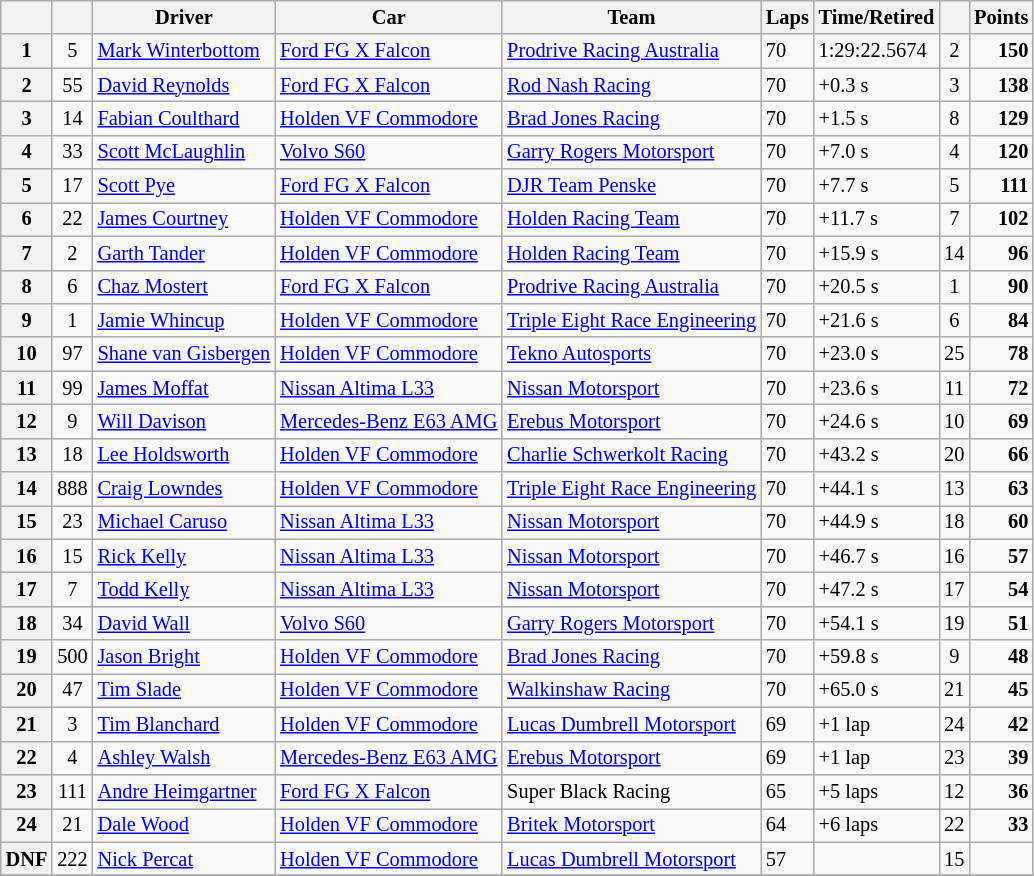<table class="wikitable" style="font-size: 85%">
<tr>
<th></th>
<th></th>
<th>Driver</th>
<th>Car</th>
<th>Team</th>
<th>Laps</th>
<th>Time/Retired</th>
<th></th>
<th>Points</th>
</tr>
<tr>
<th>1</th>
<td align="center">5</td>
<td> <a href='#'>Mark Winterbottom</a></td>
<td><a href='#'>Ford FG X Falcon</a></td>
<td><a href='#'>Prodrive Racing Australia</a></td>
<td>70</td>
<td>1:29:22.5674</td>
<td align="center">2</td>
<td align="right"><strong>150</strong></td>
</tr>
<tr>
<th>2</th>
<td align="center">55</td>
<td> <a href='#'>David Reynolds</a></td>
<td><a href='#'>Ford FG X Falcon</a></td>
<td><a href='#'>Rod Nash Racing</a></td>
<td>70</td>
<td>+0.3 s</td>
<td align="center">3</td>
<td align="right"><strong>138</strong></td>
</tr>
<tr>
<th>3</th>
<td align="center">14</td>
<td> <a href='#'>Fabian Coulthard</a></td>
<td><a href='#'>Holden VF Commodore</a></td>
<td><a href='#'>Brad Jones Racing</a></td>
<td>70</td>
<td>+1.5 s</td>
<td align="center">8</td>
<td align="right"><strong>129</strong></td>
</tr>
<tr>
<th>4</th>
<td align="center">33</td>
<td> <a href='#'>Scott McLaughlin</a></td>
<td><a href='#'>Volvo S60</a></td>
<td><a href='#'>Garry Rogers Motorsport</a></td>
<td>70</td>
<td>+7.0 s</td>
<td align="center">4</td>
<td align="right"><strong>120</strong></td>
</tr>
<tr>
<th>5</th>
<td align="center">17</td>
<td> <a href='#'>Scott Pye</a></td>
<td><a href='#'>Ford FG X Falcon</a></td>
<td><a href='#'>DJR Team Penske</a></td>
<td>70</td>
<td>+7.7 s</td>
<td align="center">5</td>
<td align="right"><strong>111</strong></td>
</tr>
<tr>
<th>6</th>
<td align="center">22</td>
<td> <a href='#'>James Courtney</a></td>
<td><a href='#'>Holden VF Commodore</a></td>
<td><a href='#'>Holden Racing Team</a></td>
<td>70</td>
<td>+11.7 s</td>
<td align="center">7</td>
<td align="right"><strong>102</strong></td>
</tr>
<tr>
<th>7</th>
<td align="center">2</td>
<td> <a href='#'>Garth Tander</a></td>
<td><a href='#'>Holden VF Commodore</a></td>
<td><a href='#'>Holden Racing Team</a></td>
<td>70</td>
<td>+15.9 s</td>
<td align="center">14</td>
<td align="right"><strong>96</strong></td>
</tr>
<tr>
<th>8</th>
<td align="center">6</td>
<td> <a href='#'>Chaz Mostert</a></td>
<td><a href='#'>Ford FG X Falcon</a></td>
<td><a href='#'>Prodrive Racing Australia</a></td>
<td>70</td>
<td>+20.5 s</td>
<td align="center">1</td>
<td align="right"><strong>90</strong></td>
</tr>
<tr>
<th>9</th>
<td align="center">1</td>
<td> <a href='#'>Jamie Whincup</a></td>
<td><a href='#'>Holden VF Commodore</a></td>
<td><a href='#'>Triple Eight Race Engineering</a></td>
<td>70</td>
<td>+21.6 s</td>
<td align="center">6</td>
<td align="right"><strong>84</strong></td>
</tr>
<tr>
<th>10</th>
<td align="center">97</td>
<td> <a href='#'>Shane van Gisbergen</a></td>
<td><a href='#'>Holden VF Commodore</a></td>
<td><a href='#'>Tekno Autosports</a></td>
<td>70</td>
<td>+23.0 s</td>
<td align="center">25</td>
<td align="right"><strong>78</strong></td>
</tr>
<tr>
<th>11</th>
<td align="center">99</td>
<td> <a href='#'>James Moffat</a></td>
<td><a href='#'>Nissan Altima L33</a></td>
<td><a href='#'>Nissan Motorsport</a></td>
<td>70</td>
<td>+23.6 s</td>
<td align="center">11</td>
<td align="right"><strong>72</strong></td>
</tr>
<tr>
<th>12</th>
<td align="center">9</td>
<td> <a href='#'>Will Davison</a></td>
<td><a href='#'>Mercedes-Benz E63 AMG</a></td>
<td><a href='#'>Erebus Motorsport</a></td>
<td>70</td>
<td>+24.6 s</td>
<td align="center">10</td>
<td align="right"><strong>69</strong></td>
</tr>
<tr>
<th>13</th>
<td align="center">18</td>
<td> <a href='#'>Lee Holdsworth</a></td>
<td><a href='#'>Holden VF Commodore</a></td>
<td><a href='#'>Charlie Schwerkolt Racing</a></td>
<td>70</td>
<td>+43.2 s</td>
<td align="center">20</td>
<td align="right"><strong>66</strong></td>
</tr>
<tr>
<th>14</th>
<td align="center">888</td>
<td> <a href='#'>Craig Lowndes</a></td>
<td><a href='#'>Holden VF Commodore</a></td>
<td><a href='#'>Triple Eight Race Engineering</a></td>
<td>70</td>
<td>+44.1 s</td>
<td align="center">13</td>
<td align="right"><strong>63</strong></td>
</tr>
<tr>
<th>15</th>
<td align="center">23</td>
<td> <a href='#'>Michael Caruso</a></td>
<td><a href='#'>Nissan Altima L33</a></td>
<td><a href='#'>Nissan Motorsport</a></td>
<td>70</td>
<td>+44.9 s</td>
<td align="center">18</td>
<td align="right"><strong>60</strong></td>
</tr>
<tr>
<th>16</th>
<td align="center">15</td>
<td> <a href='#'>Rick Kelly</a></td>
<td><a href='#'>Nissan Altima L33</a></td>
<td><a href='#'>Nissan Motorsport</a></td>
<td>70</td>
<td>+46.7 s</td>
<td align="center">16</td>
<td align="right"><strong>57</strong></td>
</tr>
<tr>
<th>17</th>
<td align="center">7</td>
<td> <a href='#'>Todd Kelly</a></td>
<td><a href='#'>Nissan Altima L33</a></td>
<td><a href='#'>Nissan Motorsport</a></td>
<td>70</td>
<td>+47.2 s</td>
<td align="center">17</td>
<td align="right"><strong>54</strong></td>
</tr>
<tr>
<th>18</th>
<td align="center">34</td>
<td> <a href='#'>David Wall</a></td>
<td><a href='#'>Volvo S60</a></td>
<td><a href='#'>Garry Rogers Motorsport</a></td>
<td>70</td>
<td>+54.1 s</td>
<td align="center">19</td>
<td align="right"><strong>51</strong></td>
</tr>
<tr>
<th>19</th>
<td align="center">500</td>
<td> <a href='#'>Jason Bright</a></td>
<td><a href='#'>Holden VF Commodore</a></td>
<td><a href='#'>Brad Jones Racing</a></td>
<td>70</td>
<td>+59.8 s</td>
<td align="center">9</td>
<td align="right"><strong>48</strong></td>
</tr>
<tr>
<th>20</th>
<td align="center">47</td>
<td> <a href='#'>Tim Slade</a></td>
<td><a href='#'>Holden VF Commodore</a></td>
<td><a href='#'>Walkinshaw Racing</a></td>
<td>70</td>
<td>+65.0 s</td>
<td align="center">21</td>
<td align="right"><strong>45</strong></td>
</tr>
<tr>
<th>21</th>
<td align="center">3</td>
<td> <a href='#'>Tim Blanchard</a></td>
<td><a href='#'>Holden VF Commodore</a></td>
<td><a href='#'>Lucas Dumbrell Motorsport</a></td>
<td>69</td>
<td>+1 lap</td>
<td align="center">24</td>
<td align="right"><strong>42</strong></td>
</tr>
<tr>
<th>22</th>
<td align="center">4</td>
<td> <a href='#'>Ashley Walsh</a></td>
<td><a href='#'>Mercedes-Benz E63 AMG</a></td>
<td><a href='#'>Erebus Motorsport</a></td>
<td>69</td>
<td>+1 lap</td>
<td align="center">23</td>
<td align="right"><strong>39</strong></td>
</tr>
<tr>
<th>23</th>
<td align="center">111</td>
<td> <a href='#'>Andre Heimgartner</a></td>
<td><a href='#'>Ford FG X Falcon</a></td>
<td>Super Black Racing</td>
<td>65</td>
<td>+5 laps</td>
<td align="center">12</td>
<td align="right"><strong>36</strong></td>
</tr>
<tr>
<th>24</th>
<td align="center">21</td>
<td> <a href='#'>Dale Wood</a></td>
<td><a href='#'>Holden VF Commodore</a></td>
<td><a href='#'>Britek Motorsport</a></td>
<td>64</td>
<td>+6 laps</td>
<td align="center">22</td>
<td align="right"><strong>33</strong></td>
</tr>
<tr>
<th>DNF</th>
<td align="center">222</td>
<td> <a href='#'>Nick Percat</a></td>
<td><a href='#'>Holden VF Commodore</a></td>
<td><a href='#'>Lucas Dumbrell Motorsport</a></td>
<td>57</td>
<td></td>
<td align="center">15</td>
<td></td>
</tr>
<tr>
</tr>
</table>
